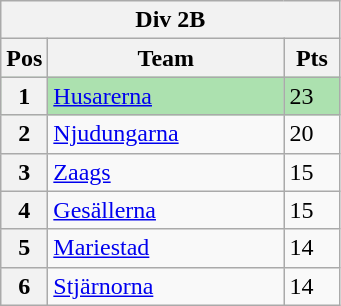<table class="wikitable">
<tr>
<th colspan="3">Div 2B</th>
</tr>
<tr>
<th width=20>Pos</th>
<th width=150>Team</th>
<th width=30>Pts</th>
</tr>
<tr style="background:#ACE1AF;">
<th>1</th>
<td><a href='#'>Husarerna</a></td>
<td>23</td>
</tr>
<tr>
<th>2</th>
<td><a href='#'>Njudungarna</a></td>
<td>20</td>
</tr>
<tr>
<th>3</th>
<td><a href='#'>Zaags</a></td>
<td>15</td>
</tr>
<tr>
<th>4</th>
<td><a href='#'>Gesällerna</a></td>
<td>15</td>
</tr>
<tr>
<th>5</th>
<td><a href='#'>Mariestad</a></td>
<td>14</td>
</tr>
<tr>
<th>6</th>
<td><a href='#'>Stjärnorna</a></td>
<td>14</td>
</tr>
</table>
